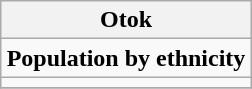<table class="wikitable" style="margin: 0.5em auto; text-align: center;">
<tr>
<th colspan="1">Otok</th>
</tr>
<tr>
<td><strong>Population by ethnicity</strong></td>
</tr>
<tr>
<td></td>
</tr>
<tr>
</tr>
</table>
